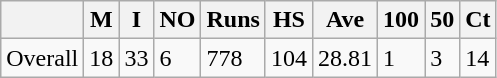<table class="wikitable">
<tr>
<th></th>
<th>M</th>
<th>I</th>
<th>NO</th>
<th>Runs</th>
<th>HS</th>
<th>Ave</th>
<th>100</th>
<th>50</th>
<th>Ct</th>
</tr>
<tr>
<td>Overall</td>
<td>18</td>
<td>33</td>
<td>6</td>
<td>778</td>
<td>104</td>
<td>28.81</td>
<td>1</td>
<td>3</td>
<td>14</td>
</tr>
</table>
